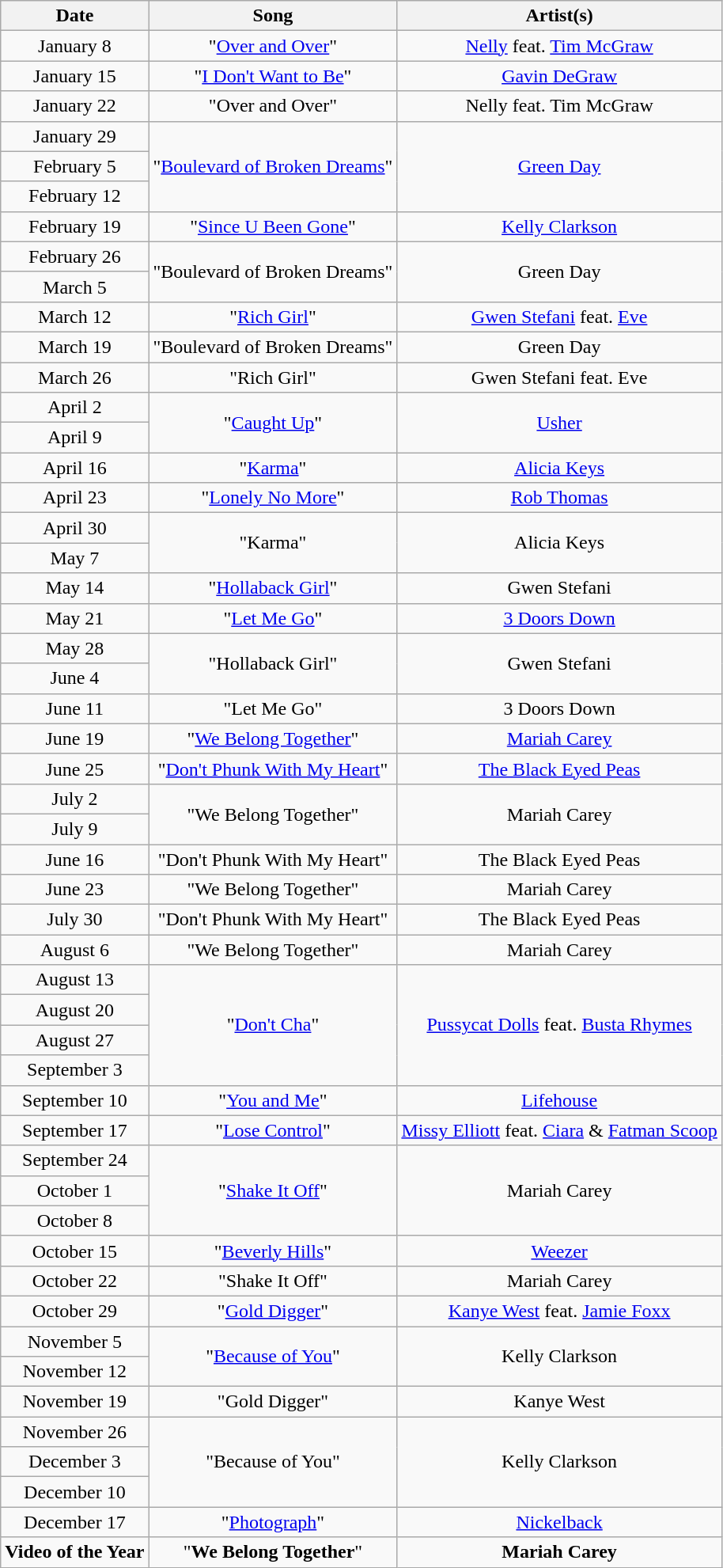<table class="wikitable collapsible collapsed" style="text-align:center;">
<tr>
<th>Date</th>
<th>Song</th>
<th>Artist(s)</th>
</tr>
<tr>
<td>January 8</td>
<td>"<a href='#'>Over and Over</a>"</td>
<td><a href='#'>Nelly</a> feat. <a href='#'>Tim McGraw</a></td>
</tr>
<tr>
<td>January 15</td>
<td>"<a href='#'>I Don't Want to Be</a>"</td>
<td><a href='#'>Gavin DeGraw</a></td>
</tr>
<tr>
<td>January 22</td>
<td>"Over and Over"</td>
<td>Nelly feat. Tim McGraw</td>
</tr>
<tr>
<td>January 29</td>
<td rowspan="3">"<a href='#'>Boulevard of Broken Dreams</a>"</td>
<td rowspan="3"><a href='#'>Green Day</a></td>
</tr>
<tr>
<td>February 5</td>
</tr>
<tr>
<td>February 12</td>
</tr>
<tr>
<td>February 19</td>
<td>"<a href='#'>Since U Been Gone</a>"</td>
<td><a href='#'>Kelly Clarkson</a></td>
</tr>
<tr>
<td>February 26</td>
<td rowspan="2">"Boulevard of Broken Dreams"</td>
<td rowspan="2">Green Day</td>
</tr>
<tr>
<td>March 5</td>
</tr>
<tr>
<td>March 12</td>
<td>"<a href='#'>Rich Girl</a>"</td>
<td><a href='#'>Gwen Stefani</a> feat. <a href='#'>Eve</a></td>
</tr>
<tr>
<td>March 19</td>
<td>"Boulevard of Broken Dreams"</td>
<td>Green Day</td>
</tr>
<tr>
<td>March 26</td>
<td>"Rich Girl"</td>
<td>Gwen Stefani feat. Eve</td>
</tr>
<tr>
<td>April 2</td>
<td rowspan="2">"<a href='#'>Caught Up</a>"</td>
<td rowspan="2"><a href='#'>Usher</a></td>
</tr>
<tr>
<td>April 9</td>
</tr>
<tr>
<td>April 16</td>
<td>"<a href='#'>Karma</a>"</td>
<td><a href='#'>Alicia Keys</a></td>
</tr>
<tr>
<td>April 23</td>
<td>"<a href='#'>Lonely No More</a>"</td>
<td><a href='#'>Rob Thomas</a></td>
</tr>
<tr>
<td>April 30</td>
<td rowspan="2">"Karma"</td>
<td rowspan="2">Alicia Keys</td>
</tr>
<tr>
<td>May 7</td>
</tr>
<tr>
<td>May 14</td>
<td>"<a href='#'>Hollaback Girl</a>"</td>
<td>Gwen Stefani</td>
</tr>
<tr>
<td>May 21</td>
<td>"<a href='#'>Let Me Go</a>"</td>
<td><a href='#'>3 Doors Down</a></td>
</tr>
<tr>
<td>May 28</td>
<td rowspan="2">"Hollaback Girl"</td>
<td rowspan="2">Gwen Stefani</td>
</tr>
<tr>
<td>June 4</td>
</tr>
<tr>
<td>June 11</td>
<td>"Let Me Go"</td>
<td>3 Doors Down</td>
</tr>
<tr>
<td>June 19</td>
<td>"<a href='#'>We Belong Together</a>"</td>
<td><a href='#'>Mariah Carey</a></td>
</tr>
<tr>
<td>June 25</td>
<td>"<a href='#'>Don't Phunk With My Heart</a>"</td>
<td><a href='#'>The Black Eyed Peas</a></td>
</tr>
<tr>
<td>July 2</td>
<td rowspan="2">"We Belong Together"</td>
<td rowspan="2">Mariah Carey</td>
</tr>
<tr>
<td>July 9</td>
</tr>
<tr>
<td>June 16</td>
<td>"Don't Phunk With My Heart"</td>
<td>The Black Eyed Peas</td>
</tr>
<tr>
<td>June 23</td>
<td>"We Belong Together"</td>
<td>Mariah Carey</td>
</tr>
<tr>
<td>July 30</td>
<td>"Don't Phunk With My Heart"</td>
<td>The Black Eyed Peas</td>
</tr>
<tr>
<td>August 6</td>
<td>"We Belong Together"</td>
<td>Mariah Carey</td>
</tr>
<tr>
<td>August 13</td>
<td rowspan="4">"<a href='#'>Don't Cha</a>"</td>
<td rowspan="4"><a href='#'>Pussycat Dolls</a> feat. <a href='#'>Busta Rhymes</a></td>
</tr>
<tr>
<td>August 20</td>
</tr>
<tr>
<td>August 27</td>
</tr>
<tr>
<td>September 3</td>
</tr>
<tr>
<td>September 10</td>
<td>"<a href='#'>You and Me</a>"</td>
<td><a href='#'>Lifehouse</a></td>
</tr>
<tr>
<td>September 17</td>
<td>"<a href='#'>Lose Control</a>"</td>
<td><a href='#'>Missy Elliott</a> feat. <a href='#'>Ciara</a> & <a href='#'>Fatman Scoop</a></td>
</tr>
<tr>
<td>September 24</td>
<td rowspan="3">"<a href='#'>Shake It Off</a>"</td>
<td rowspan="3">Mariah Carey</td>
</tr>
<tr>
<td>October 1</td>
</tr>
<tr>
<td>October 8</td>
</tr>
<tr>
<td>October 15</td>
<td>"<a href='#'>Beverly Hills</a>"</td>
<td><a href='#'>Weezer</a></td>
</tr>
<tr>
<td>October 22</td>
<td>"Shake It Off"</td>
<td>Mariah Carey</td>
</tr>
<tr>
<td>October 29</td>
<td>"<a href='#'>Gold Digger</a>"</td>
<td><a href='#'>Kanye West</a> feat. <a href='#'>Jamie Foxx</a></td>
</tr>
<tr>
<td>November 5</td>
<td rowspan="2">"<a href='#'>Because of You</a>"</td>
<td rowspan="2">Kelly Clarkson</td>
</tr>
<tr>
<td>November 12</td>
</tr>
<tr>
<td>November 19</td>
<td>"Gold Digger"</td>
<td>Kanye West</td>
</tr>
<tr>
<td>November 26</td>
<td rowspan="3">"Because of You"</td>
<td rowspan="3">Kelly Clarkson</td>
</tr>
<tr>
<td>December 3</td>
</tr>
<tr>
<td>December 10</td>
</tr>
<tr>
<td>December 17</td>
<td>"<a href='#'>Photograph</a>"</td>
<td><a href='#'>Nickelback</a></td>
</tr>
<tr>
<td><strong>Video of the Year</strong></td>
<td>"<strong>We Belong Together</strong>"</td>
<td><strong>Mariah Carey</strong></td>
</tr>
</table>
